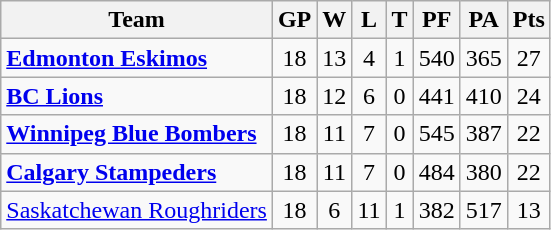<table class="wikitable">
<tr>
<th>Team</th>
<th>GP</th>
<th>W</th>
<th>L</th>
<th>T</th>
<th>PF</th>
<th>PA</th>
<th>Pts</th>
</tr>
<tr align="center">
<td align="left"><strong><a href='#'>Edmonton Eskimos</a></strong></td>
<td>18</td>
<td>13</td>
<td>4</td>
<td>1</td>
<td>540</td>
<td>365</td>
<td>27</td>
</tr>
<tr align="center">
<td align="left"><strong><a href='#'>BC Lions</a></strong></td>
<td>18</td>
<td>12</td>
<td>6</td>
<td>0</td>
<td>441</td>
<td>410</td>
<td>24</td>
</tr>
<tr align="center">
<td align="left"><strong><a href='#'>Winnipeg Blue Bombers</a></strong></td>
<td>18</td>
<td>11</td>
<td>7</td>
<td>0</td>
<td>545</td>
<td>387</td>
<td>22</td>
</tr>
<tr align="center">
<td align="left"><strong><a href='#'>Calgary Stampeders</a></strong></td>
<td>18</td>
<td>11</td>
<td>7</td>
<td>0</td>
<td>484</td>
<td>380</td>
<td>22</td>
</tr>
<tr align="center">
<td align="left"><a href='#'>Saskatchewan Roughriders</a></td>
<td>18</td>
<td>6</td>
<td>11</td>
<td>1</td>
<td>382</td>
<td>517</td>
<td>13</td>
</tr>
</table>
